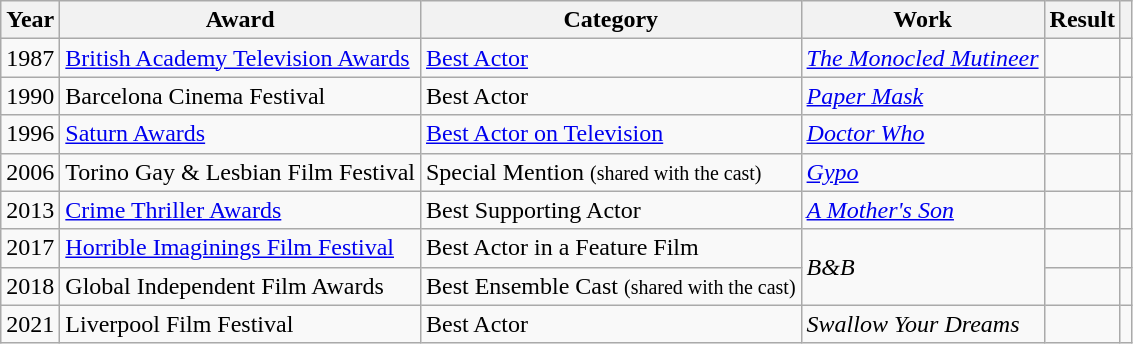<table class="wikitable sortable">
<tr>
<th>Year</th>
<th>Award</th>
<th>Category</th>
<th>Work</th>
<th>Result</th>
<th class="unsortable"></th>
</tr>
<tr>
<td>1987</td>
<td><a href='#'>British Academy Television Awards</a></td>
<td><a href='#'>Best Actor</a></td>
<td><em><a href='#'>The Monocled Mutineer</a></em></td>
<td></td>
<td style="text-align: center;"></td>
</tr>
<tr>
<td>1990</td>
<td>Barcelona Cinema Festival</td>
<td>Best Actor</td>
<td><em><a href='#'>Paper Mask</a></em></td>
<td></td>
<td style="text-align: center;"></td>
</tr>
<tr>
<td>1996</td>
<td><a href='#'>Saturn Awards</a></td>
<td><a href='#'>Best Actor on Television</a></td>
<td><em><a href='#'>Doctor Who</a></em></td>
<td></td>
<td style="text-align: center;"></td>
</tr>
<tr>
<td>2006</td>
<td>Torino Gay & Lesbian Film Festival</td>
<td>Special Mention <small>(shared with the cast)</small></td>
<td><em><a href='#'>Gypo</a></em></td>
<td></td>
<td style="text-align: center;"></td>
</tr>
<tr>
<td>2013</td>
<td><a href='#'>Crime Thriller Awards</a></td>
<td>Best Supporting Actor</td>
<td><em><a href='#'>A Mother's Son</a></em></td>
<td></td>
<td style="text-align: center;"></td>
</tr>
<tr>
<td>2017</td>
<td><a href='#'>Horrible Imaginings Film Festival</a></td>
<td>Best Actor in a Feature Film</td>
<td rowspan="2"><em>B&B</em></td>
<td></td>
<td style="text-align: center;"></td>
</tr>
<tr>
<td>2018</td>
<td>Global Independent Film Awards</td>
<td>Best Ensemble Cast <small>(shared with the cast)</small></td>
<td></td>
<td style="text-align: center;"></td>
</tr>
<tr>
<td>2021</td>
<td>Liverpool Film Festival</td>
<td>Best Actor</td>
<td><em>Swallow Your Dreams</em></td>
<td></td>
<td style="text-align: center;"></td>
</tr>
</table>
